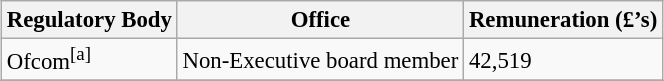<table class="wikitable" style="font-size:95%; margin:auto;">
<tr>
<th>Regulatory Body</th>
<th>Office</th>
<th>Remuneration (£’s)</th>
</tr>
<tr>
<td>Ofcom<sup>[a]</sup></td>
<td>Non-Executive board member</td>
<td>42,519</td>
</tr>
<tr>
</tr>
</table>
